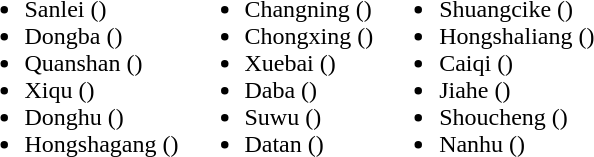<table>
<tr>
<td valign="top"><br><ul><li>Sanlei ()</li><li>Dongba  ()</li><li>Quanshan ()</li><li>Xiqu ()</li><li>Donghu ()</li><li>Hongshagang ()</li></ul></td>
<td valign="top"><br><ul><li>Changning ()</li><li>Chongxing ()</li><li>Xuebai ()</li><li>Daba ()</li><li>Suwu ()</li><li>Datan ()</li></ul></td>
<td valign="top"><br><ul><li>Shuangcike ()</li><li>Hongshaliang ()</li><li>Caiqi ()</li><li>Jiahe ()</li><li>Shoucheng ()</li><li>Nanhu ()</li></ul></td>
</tr>
</table>
